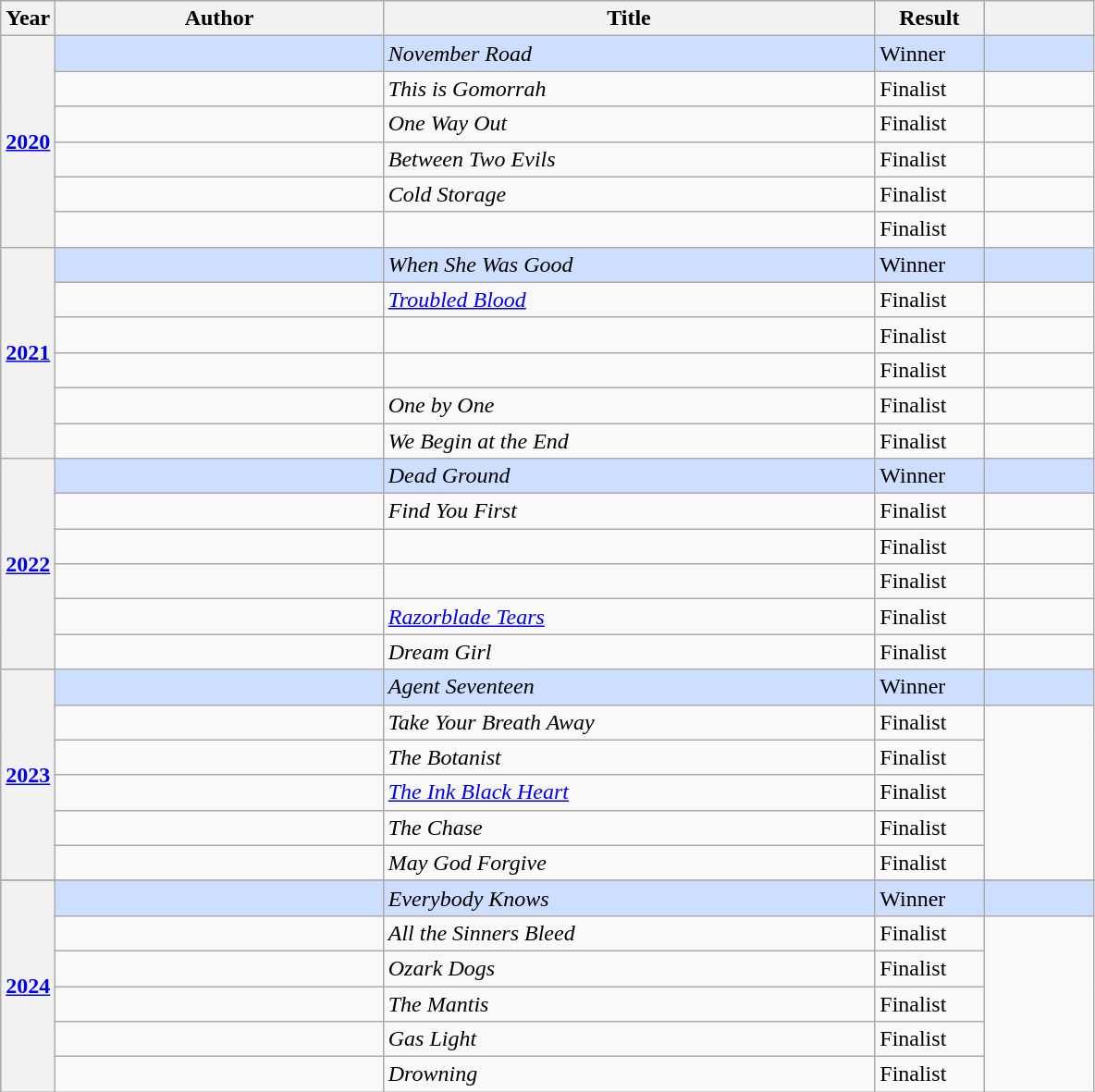<table class="wikitable sortable mw-collapsible">
<tr>
<th scope="col" width="5%">Year</th>
<th scope="col" width="30%">Author</th>
<th scope="col" width="45%">Title</th>
<th scope="col" width="10%">Result</th>
<th scope="col" width="10%"></th>
</tr>
<tr style="background:#cddeff">
<th rowspan="6"><a href='#'>2020</a></th>
<td></td>
<td><em>November Road</em></td>
<td>Winner</td>
<td></td>
</tr>
<tr>
<td></td>
<td><em>This is Gomorrah</em></td>
<td>Finalist</td>
<td><em></em></td>
</tr>
<tr>
<td></td>
<td><em>One Way Out</em></td>
<td>Finalist</td>
<td><em></em></td>
</tr>
<tr>
<td></td>
<td><em>Between Two Evils</em></td>
<td>Finalist</td>
<td><em></em></td>
</tr>
<tr>
<td></td>
<td><em>Cold Storage</em></td>
<td>Finalist</td>
<td><em></em></td>
</tr>
<tr>
<td></td>
<td><em></em></td>
<td>Finalist</td>
<td><em></em></td>
</tr>
<tr style="background:#cddeff">
<th rowspan="6"><a href='#'>2021</a></th>
<td></td>
<td><em>When She Was Good</em></td>
<td>Winner</td>
<td></td>
</tr>
<tr>
<td></td>
<td><em><a href='#'>Troubled Blood</a></em></td>
<td>Finalist</td>
<td><em></em></td>
</tr>
<tr>
<td></td>
<td><em></em></td>
<td>Finalist</td>
<td><em></em></td>
</tr>
<tr>
<td></td>
<td><em></em></td>
<td>Finalist</td>
<td><em></em></td>
</tr>
<tr>
<td></td>
<td><em>One by One</em></td>
<td>Finalist</td>
<td><em></em></td>
</tr>
<tr>
<td></td>
<td><em>We Begin at the End</em></td>
<td>Finalist</td>
<td><em></em></td>
</tr>
<tr style="background:#cddeff">
<th rowspan="6"><a href='#'>2022</a></th>
<td></td>
<td><em>Dead Ground</em></td>
<td>Winner</td>
<td></td>
</tr>
<tr>
<td></td>
<td><em>Find You First</em></td>
<td>Finalist</td>
<td></td>
</tr>
<tr>
<td></td>
<td><em></em></td>
<td>Finalist</td>
<td></td>
</tr>
<tr>
<td></td>
<td><em></em></td>
<td>Finalist</td>
<td></td>
</tr>
<tr>
<td></td>
<td><em><a href='#'>Razorblade Tears</a></em></td>
<td>Finalist</td>
<td></td>
</tr>
<tr>
<td></td>
<td><em>Dream Girl</em></td>
<td>Finalist</td>
<td></td>
</tr>
<tr style="background:#cddeff">
<th rowspan="6"><a href='#'>2023</a></th>
<td></td>
<td><em>Agent Seventeen</em></td>
<td>Winner</td>
<td></td>
</tr>
<tr>
<td></td>
<td><em>Take Your Breath Away</em></td>
<td>Finalist</td>
<td rowspan="5"></td>
</tr>
<tr>
<td></td>
<td><em>The Botanist</em></td>
<td>Finalist</td>
</tr>
<tr>
<td></td>
<td><em><a href='#'>The Ink Black Heart</a></em></td>
<td>Finalist</td>
</tr>
<tr>
<td></td>
<td><em>The Chase</em></td>
<td>Finalist</td>
</tr>
<tr>
<td></td>
<td><em>May God Forgive</em></td>
<td>Finalist</td>
</tr>
<tr>
</tr>
<tr style="background:#cddeff">
<th rowspan="6"><a href='#'>2024</a></th>
<td></td>
<td><em>Everybody Knows</em></td>
<td>Winner</td>
<td></td>
</tr>
<tr>
<td></td>
<td><em>All the Sinners Bleed</em></td>
<td>Finalist</td>
<td rowspan="5"></td>
</tr>
<tr>
<td></td>
<td><em>Ozark Dogs</em></td>
<td>Finalist</td>
</tr>
<tr>
<td></td>
<td><em>The Mantis</em></td>
<td>Finalist</td>
</tr>
<tr>
<td></td>
<td><em>Gas Light</em></td>
<td>Finalist</td>
</tr>
<tr>
<td></td>
<td><em>Drowning</em></td>
<td>Finalist</td>
</tr>
</table>
